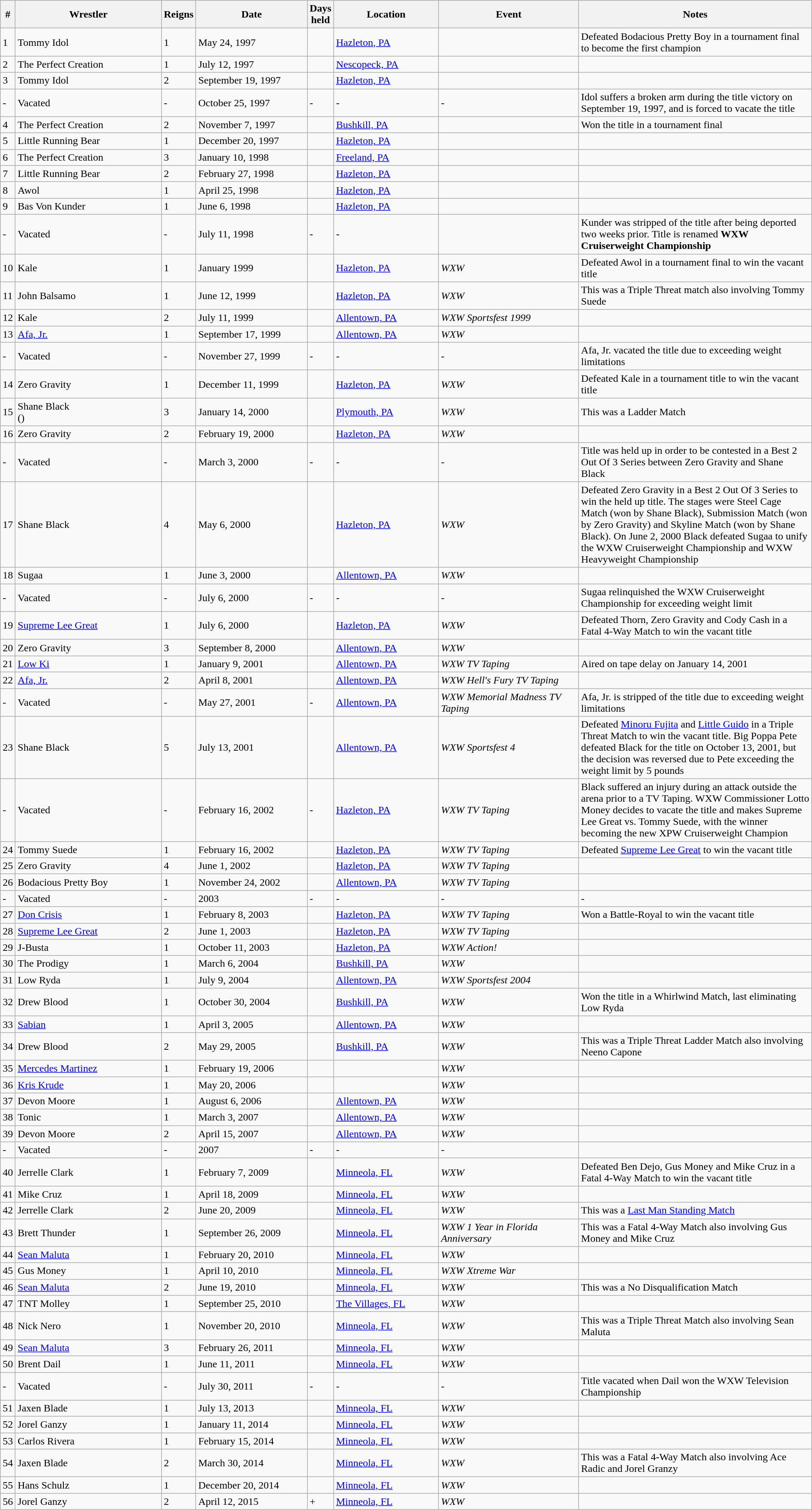<table class="wikitable sortable" style="width:100%;">
<tr>
<th style="width:0;">#</th>
<th style="width:20%;">Wrestler</th>
<th style="width:0;">Reigns</th>
<th style="width:15%;">Date</th>
<th style="width:0;">Days held</th>
<th style="width:14%;">Location</th>
<th style="width:19%;">Event</th>
<th style="width:51%;" class="unsortable">Notes</th>
</tr>
<tr>
<td>1</td>
<td>Tommy Idol</td>
<td>1</td>
<td>May 24, 1997</td>
<td></td>
<td><a href='#'>Hazleton, PA</a></td>
<td></td>
<td>Defeated Bodacious Pretty Boy in a tournament final to become the first champion</td>
</tr>
<tr>
<td>2</td>
<td>The Perfect Creation</td>
<td>1</td>
<td>July 12, 1997</td>
<td></td>
<td><a href='#'>Nescopeck, PA</a></td>
<td></td>
<td></td>
</tr>
<tr>
<td>3</td>
<td>Tommy Idol</td>
<td>2</td>
<td>September 19, 1997</td>
<td></td>
<td><a href='#'>Hazleton, PA</a></td>
<td></td>
<td></td>
</tr>
<tr>
<td>-</td>
<td>Vacated</td>
<td>-</td>
<td>October 25, 1997</td>
<td>-</td>
<td>-</td>
<td>-</td>
<td>Idol suffers a broken arm during the title victory on September 19, 1997, and is forced to vacate the title</td>
</tr>
<tr>
<td>4</td>
<td>The Perfect Creation</td>
<td>2</td>
<td>November 7, 1997</td>
<td></td>
<td><a href='#'>Bushkill, PA</a></td>
<td></td>
<td>Won the title in a tournament final</td>
</tr>
<tr>
<td>5</td>
<td>Little Running Bear</td>
<td>1</td>
<td>December 20, 1997</td>
<td></td>
<td><a href='#'>Hazleton, PA</a></td>
<td></td>
<td></td>
</tr>
<tr>
<td>6</td>
<td>The Perfect Creation</td>
<td>3</td>
<td>January 10, 1998</td>
<td></td>
<td><a href='#'>Freeland, PA</a></td>
<td></td>
<td></td>
</tr>
<tr>
<td>7</td>
<td>Little Running Bear</td>
<td>2</td>
<td>February 27, 1998</td>
<td></td>
<td><a href='#'>Hazleton, PA</a></td>
<td></td>
<td></td>
</tr>
<tr>
<td>8</td>
<td>Awol</td>
<td>1</td>
<td>April 25, 1998</td>
<td></td>
<td><a href='#'>Hazleton, PA</a></td>
<td></td>
<td></td>
</tr>
<tr>
<td>9</td>
<td>Bas Von Kunder</td>
<td>1</td>
<td>June 6, 1998</td>
<td></td>
<td><a href='#'>Hazleton, PA</a></td>
<td></td>
<td></td>
</tr>
<tr>
<td>-</td>
<td>Vacated</td>
<td>-</td>
<td>July 11, 1998</td>
<td>-</td>
<td>-</td>
<td></td>
<td>Kunder was stripped of the title after being deported two weeks prior. Title is renamed <strong>WXW Cruiserweight Championship</strong></td>
</tr>
<tr>
<td>10</td>
<td>Kale</td>
<td>1</td>
<td>January 1999</td>
<td></td>
<td><a href='#'>Hazleton, PA</a></td>
<td><em>WXW</em></td>
<td>Defeated Awol in a tournament final to win the vacant title</td>
</tr>
<tr>
<td>11</td>
<td>John Balsamo</td>
<td>1</td>
<td>June 12, 1999</td>
<td></td>
<td><a href='#'>Hazleton, PA</a></td>
<td><em>WXW</em></td>
<td>This was a Triple Threat match also involving Tommy Suede</td>
</tr>
<tr>
<td>12</td>
<td>Kale</td>
<td>2</td>
<td>July 11, 1999</td>
<td></td>
<td><a href='#'>Allentown, PA</a></td>
<td><em>WXW Sportsfest 1999</em></td>
<td></td>
</tr>
<tr>
<td>13</td>
<td><a href='#'>Afa, Jr.</a></td>
<td>1</td>
<td>September 17, 1999</td>
<td></td>
<td><a href='#'>Allentown, PA</a></td>
<td><em>WXW</em></td>
<td></td>
</tr>
<tr>
<td>-</td>
<td>Vacated</td>
<td>-</td>
<td>November 27, 1999</td>
<td>-</td>
<td>-</td>
<td>-</td>
<td>Afa, Jr. vacated the title due to exceeding weight limitations</td>
</tr>
<tr>
<td>14</td>
<td>Zero Gravity</td>
<td>1</td>
<td>December 11, 1999</td>
<td></td>
<td><a href='#'>Hazleton, PA</a></td>
<td><em>WXW</em></td>
<td>Defeated Kale in a tournament title to win the vacant title</td>
</tr>
<tr>
<td>15</td>
<td>Shane Black<br>()</td>
<td>3</td>
<td>January 14, 2000</td>
<td></td>
<td><a href='#'>Plymouth, PA</a></td>
<td><em>WXW</em></td>
<td>This was a Ladder Match</td>
</tr>
<tr>
<td>16</td>
<td>Zero Gravity</td>
<td>2</td>
<td>February 19, 2000</td>
<td></td>
<td><a href='#'>Hazleton, PA</a></td>
<td><em>WXW</em></td>
<td></td>
</tr>
<tr>
<td>-</td>
<td>Vacated</td>
<td>-</td>
<td>March 3, 2000</td>
<td>-</td>
<td>-</td>
<td>-</td>
<td>Title was held up in order to be contested in a Best 2 Out Of 3 Series between Zero Gravity and Shane Black</td>
</tr>
<tr>
<td>17</td>
<td>Shane Black</td>
<td>4</td>
<td>May 6, 2000</td>
<td></td>
<td><a href='#'>Hazleton, PA</a></td>
<td><em>WXW</em></td>
<td>Defeated Zero Gravity in a Best 2 Out Of 3 Series to win the held up title. The stages were Steel Cage Match (won by Shane Black), Submission Match (won by Zero Gravity) and Skyline Match (won by Shane Black). On June 2, 2000 Black defeated Sugaa to unify the WXW Cruiserweight Championship and WXW Heavyweight Championship</td>
</tr>
<tr>
<td>18</td>
<td>Sugaa</td>
<td>1</td>
<td>June 3, 2000</td>
<td></td>
<td><a href='#'>Allentown, PA</a></td>
<td><em>WXW</em></td>
<td></td>
</tr>
<tr>
<td>-</td>
<td>Vacated</td>
<td>-</td>
<td>July 6, 2000</td>
<td>-</td>
<td>-</td>
<td>-</td>
<td>Sugaa relinquished the WXW Cruiserweight Championship for exceeding weight limit</td>
</tr>
<tr>
<td>19</td>
<td><a href='#'>Supreme Lee Great</a></td>
<td>1</td>
<td>July 6, 2000</td>
<td></td>
<td><a href='#'>Hazleton, PA</a></td>
<td><em>WXW</em></td>
<td>Defeated Thorn, Zero Gravity and Cody Cash in a Fatal 4-Way Match to win the vacant title</td>
</tr>
<tr>
<td>20</td>
<td>Zero Gravity</td>
<td>3</td>
<td>September 8, 2000</td>
<td></td>
<td><a href='#'>Allentown, PA</a></td>
<td><em>WXW</em></td>
<td></td>
</tr>
<tr>
<td>21</td>
<td><a href='#'>Low Ki</a></td>
<td>1</td>
<td>January 9, 2001</td>
<td></td>
<td><a href='#'>Allentown, PA</a></td>
<td><em>WXW TV Taping</em></td>
<td>Aired on tape delay on January 14, 2001</td>
</tr>
<tr>
<td>22</td>
<td><a href='#'>Afa, Jr.</a></td>
<td>2</td>
<td>April 8, 2001</td>
<td></td>
<td><a href='#'>Allentown, PA</a></td>
<td><em>WXW Hell's Fury TV Taping</em></td>
<td></td>
</tr>
<tr>
<td>-</td>
<td>Vacated</td>
<td>-</td>
<td>May 27, 2001</td>
<td>-</td>
<td><a href='#'>Allentown, PA</a></td>
<td><em>WXW Memorial Madness TV Taping</em></td>
<td>Afa, Jr. is stripped of the title due to exceeding weight limitations</td>
</tr>
<tr>
<td>23</td>
<td>Shane Black</td>
<td>5</td>
<td>July 13, 2001</td>
<td></td>
<td><a href='#'>Allentown, PA</a></td>
<td><em>WXW Sportsfest 4</em></td>
<td>Defeated <a href='#'>Minoru Fujita</a> and <a href='#'>Little Guido</a> in a Triple Threat Match to win the vacant title. Big Poppa Pete defeated Black for the title on October 13, 2001, but the decision was reversed due to Pete exceeding the weight limit by 5 pounds</td>
</tr>
<tr>
<td>-</td>
<td>Vacated</td>
<td>-</td>
<td>February 16, 2002</td>
<td>-</td>
<td><a href='#'>Hazleton, PA</a></td>
<td><em>WXW TV Taping</em></td>
<td>Black suffered an injury during an attack outside the arena prior to a TV Taping. WXW Commissioner Lotto Money decides to vacate the title and makes Supreme Lee Great vs. Tommy Suede, with the winner becoming the new XPW Cruiserweight Champion</td>
</tr>
<tr>
<td>24</td>
<td>Tommy Suede</td>
<td>1</td>
<td>February 16, 2002</td>
<td></td>
<td><a href='#'>Hazleton, PA</a></td>
<td><em>WXW TV Taping</em></td>
<td>Defeated <a href='#'>Supreme Lee Great</a> to win the vacant title</td>
</tr>
<tr>
<td>25</td>
<td>Zero Gravity</td>
<td>4</td>
<td>June 1, 2002</td>
<td></td>
<td><a href='#'>Hazleton, PA</a></td>
<td><em>WXW TV Taping</em></td>
<td></td>
</tr>
<tr>
<td>26</td>
<td>Bodacious Pretty Boy</td>
<td>1</td>
<td>November 24, 2002</td>
<td></td>
<td><a href='#'>Allentown, PA</a></td>
<td><em>WXW TV Taping</em></td>
<td></td>
</tr>
<tr>
<td>-</td>
<td>Vacated</td>
<td>-</td>
<td>2003</td>
<td>-</td>
<td>-</td>
<td>-</td>
<td>-</td>
</tr>
<tr>
<td>27</td>
<td><a href='#'>Don Crisis</a></td>
<td>1</td>
<td>February 8, 2003</td>
<td></td>
<td><a href='#'>Hazleton, PA</a></td>
<td><em>WXW TV Taping</em></td>
<td>Won a Battle-Royal to win the vacant title</td>
</tr>
<tr>
<td>28</td>
<td><a href='#'>Supreme Lee Great</a></td>
<td>2</td>
<td>June 1, 2003</td>
<td></td>
<td><a href='#'>Hazleton, PA</a></td>
<td><em>WXW TV Taping</em></td>
<td></td>
</tr>
<tr>
<td>29</td>
<td>J-Busta</td>
<td>1</td>
<td>October 11, 2003</td>
<td></td>
<td><a href='#'>Hazleton, PA</a></td>
<td><em>WXW Action!</em></td>
<td></td>
</tr>
<tr>
<td>30</td>
<td>The Prodigy</td>
<td>1</td>
<td>March 6, 2004</td>
<td></td>
<td><a href='#'>Bushkill, PA</a></td>
<td><em>WXW</em></td>
<td></td>
</tr>
<tr>
<td>31</td>
<td>Low Ryda</td>
<td>1</td>
<td>July 9, 2004</td>
<td></td>
<td><a href='#'>Allentown, PA</a></td>
<td><em>WXW Sportsfest 2004</em></td>
<td></td>
</tr>
<tr>
<td>32</td>
<td>Drew Blood</td>
<td>1</td>
<td>October 30, 2004</td>
<td></td>
<td><a href='#'>Bushkill, PA</a></td>
<td><em>WXW</em></td>
<td>Won the title in a Whirlwind Match, last eliminating Low Ryda</td>
</tr>
<tr>
<td>33</td>
<td><a href='#'>Sabian</a></td>
<td>1</td>
<td>April 3, 2005</td>
<td></td>
<td><a href='#'>Allentown, PA</a></td>
<td><em>WXW</em></td>
<td></td>
</tr>
<tr>
<td>34</td>
<td>Drew Blood</td>
<td>2</td>
<td>May 29, 2005</td>
<td></td>
<td><a href='#'>Bushkill, PA</a></td>
<td><em>WXW</em></td>
<td>This was a Triple Threat Ladder Match also involving Neeno Capone</td>
</tr>
<tr>
<td>35</td>
<td><a href='#'>Mercedes Martinez</a></td>
<td>1</td>
<td>February 19, 2006</td>
<td></td>
<td></td>
<td><em>WXW</em></td>
<td></td>
</tr>
<tr>
<td>36</td>
<td><a href='#'>Kris Krude</a></td>
<td>1</td>
<td>May 20, 2006</td>
<td></td>
<td></td>
<td><em>WXW</em></td>
<td></td>
</tr>
<tr>
<td>37</td>
<td>Devon Moore</td>
<td>1</td>
<td>August 6, 2006</td>
<td></td>
<td><a href='#'>Allentown, PA</a></td>
<td><em>WXW</em></td>
<td></td>
</tr>
<tr>
<td>38</td>
<td>Tonic</td>
<td>1</td>
<td>March 3, 2007</td>
<td></td>
<td><a href='#'>Allentown, PA</a></td>
<td><em>WXW</em></td>
<td></td>
</tr>
<tr>
<td>39</td>
<td>Devon Moore</td>
<td>2</td>
<td>April 15, 2007</td>
<td></td>
<td><a href='#'>Allentown, PA</a></td>
<td><em>WXW</em></td>
<td></td>
</tr>
<tr>
<td>-</td>
<td>Vacated</td>
<td>-</td>
<td>2007</td>
<td>-</td>
<td>-</td>
<td>-</td>
<td></td>
</tr>
<tr>
<td>40</td>
<td>Jerrelle Clark</td>
<td>1</td>
<td>February 7, 2009</td>
<td></td>
<td><a href='#'>Minneola, FL</a></td>
<td><em>WXW</em></td>
<td>Defeated Ben Dejo, Gus Money and Mike Cruz in a Fatal 4-Way Match to win the vacant title</td>
</tr>
<tr>
<td>41</td>
<td>Mike Cruz</td>
<td>1</td>
<td>April 18, 2009</td>
<td></td>
<td><a href='#'>Minneola, FL</a></td>
<td><em>WXW</em></td>
<td></td>
</tr>
<tr>
<td>42</td>
<td>Jerrelle Clark</td>
<td>2</td>
<td>June 20, 2009</td>
<td></td>
<td><a href='#'>Minneola, FL</a></td>
<td><em>WXW</em></td>
<td>This was a <a href='#'>Last Man Standing Match</a></td>
</tr>
<tr>
<td>43</td>
<td>Brett Thunder</td>
<td>1</td>
<td>September 26, 2009</td>
<td></td>
<td><a href='#'>Minneola, FL</a></td>
<td><em>WXW 1 Year in Florida Anniversary</em></td>
<td>This was a Fatal 4-Way Match also involving Gus Money and Mike Cruz</td>
</tr>
<tr>
<td>44</td>
<td><a href='#'>Sean Maluta</a></td>
<td>1</td>
<td>February 20, 2010</td>
<td></td>
<td><a href='#'>Minneola, FL</a></td>
<td><em>WXW</em></td>
<td></td>
</tr>
<tr>
<td>45</td>
<td>Gus Money</td>
<td>1</td>
<td>April 10, 2010</td>
<td></td>
<td><a href='#'>Minneola, FL</a></td>
<td><em>WXW Xtreme War</em></td>
<td></td>
</tr>
<tr>
<td>46</td>
<td><a href='#'>Sean Maluta</a></td>
<td>2</td>
<td>June 19, 2010</td>
<td></td>
<td><a href='#'>Minneola, FL</a></td>
<td><em>WXW</em></td>
<td>This was a No Disqualification Match</td>
</tr>
<tr>
<td>47</td>
<td>TNT Molley</td>
<td>1</td>
<td>September 25, 2010</td>
<td></td>
<td><a href='#'>The Villages, FL</a></td>
<td><em>WXW</em></td>
<td></td>
</tr>
<tr>
<td>48</td>
<td>Nick Nero</td>
<td>1</td>
<td>November 20, 2010</td>
<td></td>
<td><a href='#'>Minneola, FL</a></td>
<td><em>WXW</em></td>
<td>This was a Triple Threat Match also involving Sean Maluta</td>
</tr>
<tr>
<td>49</td>
<td><a href='#'>Sean Maluta</a></td>
<td>3</td>
<td>February 26, 2011</td>
<td></td>
<td><a href='#'>Minneola, FL</a></td>
<td><em>WXW</em></td>
<td></td>
</tr>
<tr>
<td>50</td>
<td>Brent Dail</td>
<td>1</td>
<td>June 11, 2011</td>
<td></td>
<td><a href='#'>Minneola, FL</a></td>
<td><em>WXW</em></td>
<td></td>
</tr>
<tr>
<td>-</td>
<td>Vacated</td>
<td>-</td>
<td>July 30, 2011</td>
<td>-</td>
<td>-</td>
<td>-</td>
<td>Title vacated when Dail won the WXW Television Championship</td>
</tr>
<tr>
<td>51</td>
<td>Jaxen Blade</td>
<td>1</td>
<td>July 13, 2013</td>
<td></td>
<td><a href='#'>Minneola, FL</a></td>
<td><em>WXW</em></td>
<td></td>
</tr>
<tr>
<td>52</td>
<td>Jorel Ganzy</td>
<td>1</td>
<td>January 11, 2014</td>
<td></td>
<td><a href='#'>Minneola, FL</a></td>
<td><em>WXW</em></td>
<td></td>
</tr>
<tr>
<td>53</td>
<td>Carlos Rivera</td>
<td>1</td>
<td>February 15, 2014</td>
<td></td>
<td><a href='#'>Minneola, FL</a></td>
<td><em>WXW</em></td>
<td></td>
</tr>
<tr>
<td>54</td>
<td>Jaxen Blade</td>
<td>2</td>
<td>March 30, 2014</td>
<td></td>
<td><a href='#'>Minneola, FL</a></td>
<td><em>WXW</em></td>
<td>This was a Fatal 4-Way Match also involving Ace Radic and Jorel Granzy</td>
</tr>
<tr>
<td>55</td>
<td>Hans Schulz</td>
<td>1</td>
<td>December 20, 2014</td>
<td></td>
<td><a href='#'>Minneola, FL</a></td>
<td><em>WXW</em></td>
<td></td>
</tr>
<tr>
<td>56</td>
<td>Jorel Ganzy</td>
<td>2</td>
<td>April 12, 2015</td>
<td>+</td>
<td><a href='#'>Minneola, FL</a></td>
<td><em>WXW</em></td>
<td></td>
</tr>
</table>
